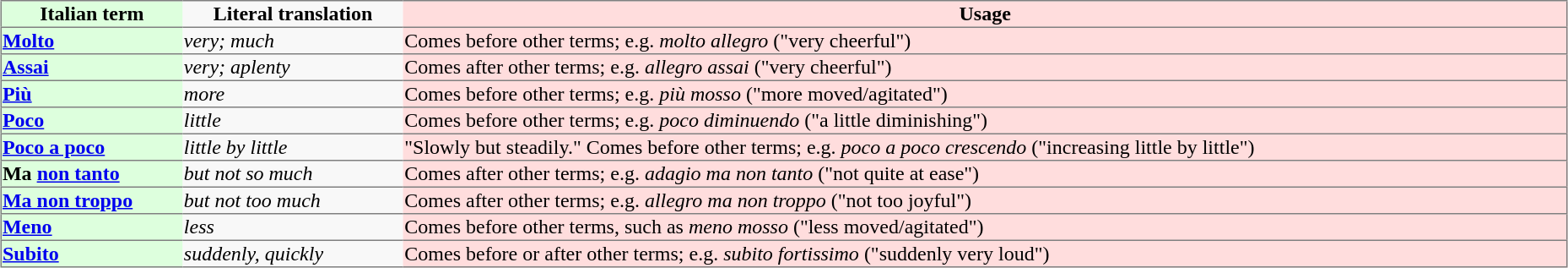<table border="1" rules="rows" align="center" width="98%">
<tr>
<th bgcolor="#ddffdd">Italian term</th>
<th bgcolor="#f8f8f8">Literal translation</th>
<th bgcolor="#ffdddd">Usage</th>
</tr>
<tr>
<td bgcolor="#ddffdd"><strong><a href='#'>Molto</a></strong></td>
<td bgcolor="#f8f8f8"><em>very; much</em></td>
<td bgcolor="#ffdddd">Comes before other terms; e.g. <em>molto allegro</em> ("very cheerful")</td>
</tr>
<tr>
<td bgcolor="#ddffdd"><strong><a href='#'>Assai</a></strong></td>
<td bgcolor="#f8f8f8"><em>very; aplenty</em></td>
<td bgcolor="#ffdddd">Comes after other terms; e.g. <em>allegro assai</em> ("very cheerful")</td>
</tr>
<tr>
<td bgcolor="#ddffdd"><strong><a href='#'>Più</a></strong></td>
<td bgcolor="#f8f8f8"><em>more</em></td>
<td bgcolor="#ffdddd">Comes before other terms; e.g. <em>più mosso</em> ("more moved/agitated")</td>
</tr>
<tr>
<td bgcolor="#ddffdd"><strong><a href='#'>Poco</a></strong></td>
<td bgcolor="#f8f8f8"><em>little</em></td>
<td bgcolor="#ffdddd">Comes before other terms; e.g. <em>poco diminuendo</em> ("a little diminishing")</td>
</tr>
<tr>
<td bgcolor="#ddffdd"><strong><a href='#'>Poco a poco</a></strong></td>
<td bgcolor="#f8f8f8"><em>little by little</em></td>
<td bgcolor="#ffdddd">"Slowly but steadily." Comes before other terms; e.g. <em> poco a poco crescendo</em> ("increasing little by little")</td>
</tr>
<tr id="ma non tanto">
<td bgcolor="#ddffdd"><strong>Ma <a href='#'>non tanto</a></strong></td>
<td bgcolor="#f8f8f8"><em>but not so much</em></td>
<td bgcolor="#ffdddd">Comes after other terms; e.g. <em>adagio ma non tanto</em> ("not quite at ease")</td>
</tr>
<tr>
<td bgcolor="#ddffdd"><strong><a href='#'>Ma non troppo</a></strong></td>
<td bgcolor="#f8f8f8"><em>but not too much</em></td>
<td bgcolor="#ffdddd">Comes after other terms; e.g. <em>allegro ma non troppo</em> ("not too joyful")</td>
</tr>
<tr>
<td bgcolor="#ddffdd"><strong><a href='#'>Meno</a></strong></td>
<td bgcolor="#f8f8f8"><em>less</em></td>
<td bgcolor="#ffdddd">Comes before other terms, such as <em>meno mosso</em> ("less moved/agitated")</td>
</tr>
<tr>
<td bgcolor="#ddffdd"><strong><a href='#'>Subito</a></strong></td>
<td bgcolor="#f8f8f8"><em>suddenly, quickly</em></td>
<td bgcolor="#ffdddd">Comes before or after other terms; e.g. <em>subito fortissimo</em> ("suddenly very loud")</td>
</tr>
</table>
